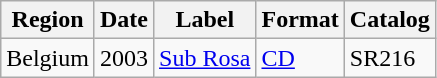<table class="wikitable">
<tr>
<th>Region</th>
<th>Date</th>
<th>Label</th>
<th>Format</th>
<th>Catalog</th>
</tr>
<tr>
<td>Belgium</td>
<td>2003</td>
<td><a href='#'>Sub Rosa</a></td>
<td><a href='#'>CD</a></td>
<td>SR216</td>
</tr>
</table>
